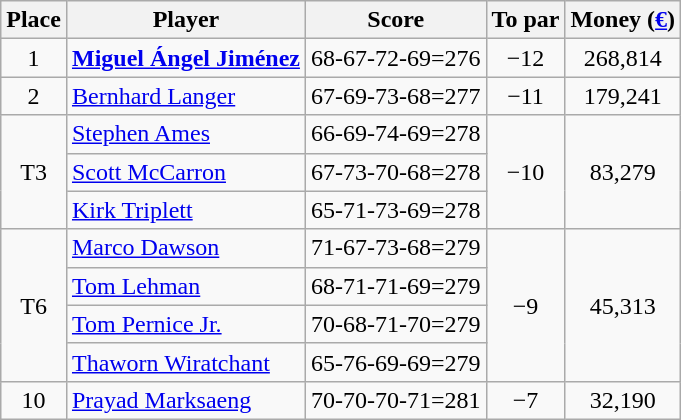<table class="wikitable">
<tr>
<th>Place</th>
<th>Player</th>
<th>Score</th>
<th>To par</th>
<th>Money (<a href='#'>€</a>)</th>
</tr>
<tr>
<td align=center>1</td>
<td> <strong><a href='#'>Miguel Ángel Jiménez</a></strong></td>
<td>68-67-72-69=276</td>
<td align=center>−12</td>
<td align=center>268,814</td>
</tr>
<tr>
<td align=center>2</td>
<td> <a href='#'>Bernhard Langer</a></td>
<td>67-69-73-68=277</td>
<td align=center>−11</td>
<td align=center>179,241</td>
</tr>
<tr>
<td rowspan="3" style="text-align:center;">T3</td>
<td> <a href='#'>Stephen Ames</a></td>
<td>66-69-74-69=278</td>
<td rowspan="3" style="text-align:center;">−10</td>
<td rowspan="3" style="text-align:center;">83,279</td>
</tr>
<tr>
<td> <a href='#'>Scott McCarron</a></td>
<td>67-73-70-68=278</td>
</tr>
<tr>
<td> <a href='#'>Kirk Triplett</a></td>
<td>65-71-73-69=278</td>
</tr>
<tr>
<td rowspan="4" style="text-align:center;">T6</td>
<td> <a href='#'>Marco Dawson</a></td>
<td>71-67-73-68=279</td>
<td rowspan="4" style="text-align:center;">−9</td>
<td rowspan="4" style="text-align:center;">45,313</td>
</tr>
<tr>
<td> <a href='#'>Tom Lehman</a></td>
<td>68-71-71-69=279</td>
</tr>
<tr>
<td> <a href='#'>Tom Pernice Jr.</a></td>
<td>70-68-71-70=279</td>
</tr>
<tr>
<td> <a href='#'>Thaworn Wiratchant</a></td>
<td>65-76-69-69=279</td>
</tr>
<tr>
<td align=center>10</td>
<td> <a href='#'>Prayad Marksaeng</a></td>
<td>70-70-70-71=281</td>
<td align=center>−7</td>
<td align=center>32,190</td>
</tr>
</table>
